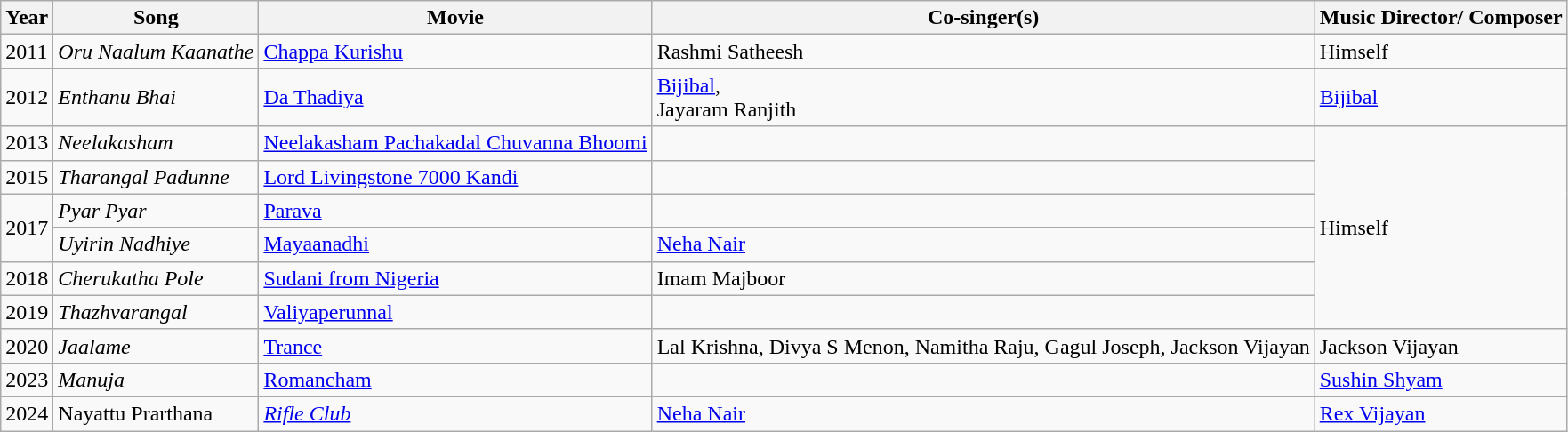<table class=wikitable>
<tr>
<th>Year</th>
<th>Song</th>
<th>Movie</th>
<th>Co-singer(s)</th>
<th>Music Director/ Composer</th>
</tr>
<tr>
<td>2011</td>
<td><em>Oru Naalum Kaanathe</em></td>
<td><a href='#'>Chappa Kurishu</a></td>
<td>Rashmi Satheesh</td>
<td>Himself</td>
</tr>
<tr>
<td>2012</td>
<td><em>Enthanu Bhai</em></td>
<td><a href='#'>Da Thadiya</a></td>
<td><a href='#'>Bijibal</a>,<br>Jayaram Ranjith</td>
<td><a href='#'>Bijibal</a></td>
</tr>
<tr>
<td>2013</td>
<td><em>Neelakasham</em></td>
<td><a href='#'>Neelakasham Pachakadal Chuvanna Bhoomi</a></td>
<td></td>
<td rowspan="6">Himself</td>
</tr>
<tr>
<td>2015</td>
<td><em>Tharangal Padunne</em></td>
<td><a href='#'>Lord Livingstone 7000 Kandi</a></td>
<td></td>
</tr>
<tr>
<td rowspan="2">2017</td>
<td><em>Pyar Pyar</em></td>
<td><a href='#'>Parava</a></td>
<td></td>
</tr>
<tr>
<td><em>Uyirin Nadhiye</em></td>
<td><a href='#'>Mayaanadhi</a></td>
<td><a href='#'>Neha Nair</a></td>
</tr>
<tr>
<td>2018</td>
<td><em>Cherukatha Pole</em></td>
<td><a href='#'>Sudani from Nigeria</a></td>
<td>Imam Majboor</td>
</tr>
<tr>
<td>2019</td>
<td><em>Thazhvarangal</em></td>
<td><a href='#'>Valiyaperunnal</a></td>
<td></td>
</tr>
<tr>
<td>2020</td>
<td><em>Jaalame</em></td>
<td><a href='#'>Trance</a></td>
<td>Lal Krishna, Divya S Menon, Namitha Raju, Gagul Joseph, Jackson Vijayan</td>
<td>Jackson Vijayan</td>
</tr>
<tr>
<td>2023</td>
<td><em>Manuja</em></td>
<td><a href='#'>Romancham</a></td>
<td></td>
<td><a href='#'>Sushin Shyam</a></td>
</tr>
<tr>
<td>2024</td>
<td>Nayattu Prarthana</td>
<td><em><a href='#'>Rifle Club</a></em></td>
<td><a href='#'>Neha Nair</a></td>
<td><a href='#'>Rex Vijayan</a></td>
</tr>
</table>
